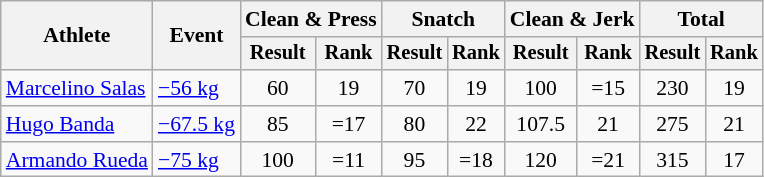<table class=wikitable style=font-size:90%;text-align:center>
<tr>
<th rowspan=2>Athlete</th>
<th rowspan=2>Event</th>
<th colspan=2>Clean & Press</th>
<th colspan=2>Snatch</th>
<th colspan=2>Clean & Jerk</th>
<th colspan=2>Total</th>
</tr>
<tr style=font-size:95%>
<th>Result</th>
<th>Rank</th>
<th>Result</th>
<th>Rank</th>
<th>Result</th>
<th>Rank</th>
<th>Result</th>
<th>Rank</th>
</tr>
<tr align=center>
<td align=left><a href='#'>Marcelino Salas</a></td>
<td align=left><a href='#'>−56 kg</a></td>
<td>60</td>
<td>19</td>
<td>70</td>
<td>19</td>
<td>100</td>
<td>=15</td>
<td>230</td>
<td>19</td>
</tr>
<tr align=center>
<td align=left><a href='#'>Hugo Banda</a></td>
<td align=left><a href='#'>−67.5 kg</a></td>
<td>85</td>
<td>=17</td>
<td>80</td>
<td>22</td>
<td>107.5</td>
<td>21</td>
<td>275</td>
<td>21</td>
</tr>
<tr align=center>
<td align=left><a href='#'>Armando Rueda</a></td>
<td align=left><a href='#'>−75 kg</a></td>
<td>100</td>
<td>=11</td>
<td>95</td>
<td>=18</td>
<td>120</td>
<td>=21</td>
<td>315</td>
<td>17</td>
</tr>
</table>
